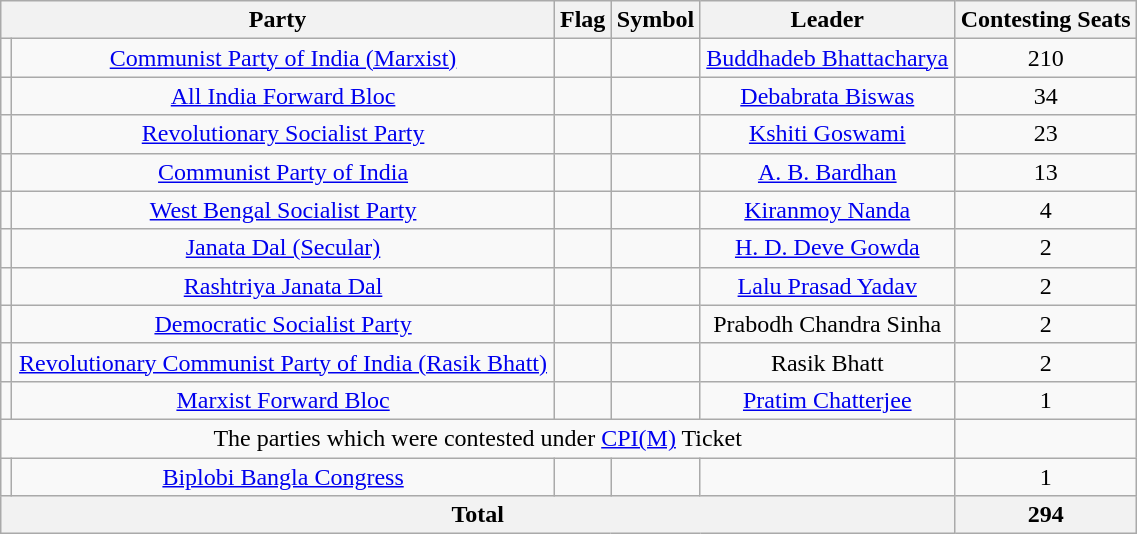<table class="wikitable" width="60%" style="text-align:center">
<tr>
<th colspan="2">Party</th>
<th>Flag</th>
<th>Symbol</th>
<th>Leader</th>
<th>Contesting Seats</th>
</tr>
<tr>
<td></td>
<td><a href='#'>Communist Party of India (Marxist)</a></td>
<td></td>
<td></td>
<td><a href='#'>Buddhadeb Bhattacharya</a></td>
<td>210</td>
</tr>
<tr>
<td></td>
<td><a href='#'>All India Forward Bloc</a></td>
<td></td>
<td></td>
<td><a href='#'>Debabrata Biswas</a></td>
<td>34</td>
</tr>
<tr>
<td></td>
<td><a href='#'>Revolutionary Socialist Party</a></td>
<td></td>
<td></td>
<td><a href='#'>Kshiti Goswami</a></td>
<td>23</td>
</tr>
<tr>
<td></td>
<td><a href='#'>Communist Party of India</a></td>
<td></td>
<td></td>
<td><a href='#'>A. B. Bardhan</a></td>
<td>13</td>
</tr>
<tr>
<td></td>
<td><a href='#'>West Bengal Socialist Party</a></td>
<td></td>
<td></td>
<td><a href='#'>Kiranmoy Nanda</a></td>
<td>4</td>
</tr>
<tr>
<td></td>
<td><a href='#'>Janata Dal (Secular)</a></td>
<td></td>
<td></td>
<td><a href='#'>H. D. Deve Gowda</a></td>
<td>2</td>
</tr>
<tr>
<td></td>
<td><a href='#'>Rashtriya Janata Dal</a></td>
<td></td>
<td></td>
<td><a href='#'>Lalu Prasad Yadav</a></td>
<td>2</td>
</tr>
<tr>
<td></td>
<td><a href='#'>Democratic Socialist Party</a></td>
<td></td>
<td></td>
<td>Prabodh Chandra Sinha</td>
<td>2</td>
</tr>
<tr>
<td></td>
<td><a href='#'>Revolutionary Communist Party of India (Rasik Bhatt)</a></td>
<td></td>
<td></td>
<td>Rasik Bhatt</td>
<td>2</td>
</tr>
<tr>
<td></td>
<td><a href='#'>Marxist Forward Bloc</a></td>
<td></td>
<td></td>
<td><a href='#'>Pratim Chatterjee</a></td>
<td>1</td>
</tr>
<tr>
<td colspan = "5" align = "center">The parties which were contested under <a href='#'>CPI(M)</a> Ticket</td>
</tr>
<tr>
<td></td>
<td><a href='#'>Biplobi Bangla Congress</a></td>
<td></td>
<td></td>
<td></td>
<td>1</td>
</tr>
<tr>
<th colspan=5>Total</th>
<th>294</th>
</tr>
</table>
